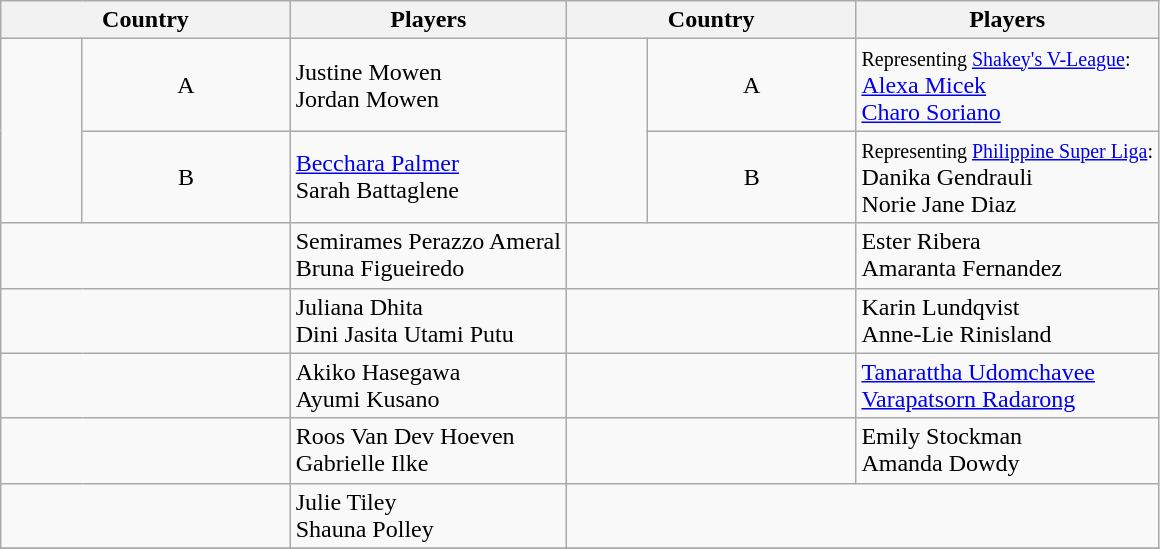<table class="wikitable">
<tr>
<th width=25% colspan=2>Country</th>
<th>Players</th>
<th width=25% colspan=2>Country</th>
<th>Players</th>
</tr>
<tr>
<td rowspan=2></td>
<td align="center">A</td>
<td>Justine Mowen<br>Jordan Mowen</td>
<td rowspan=2></td>
<td align="center">A</td>
<td><small>Representing <a href='#'>Shakey's V-League</a>:</small><br><a href='#'>Alexa Micek</a><br><a href='#'>Charo Soriano</a></td>
</tr>
<tr>
<td align="center">B</td>
<td><a href='#'>Becchara Palmer</a><br>Sarah Battaglene</td>
<td align="center">B</td>
<td><small>Representing <a href='#'>Philippine Super Liga</a>:</small><br>Danika Gendrauli<br>Norie Jane Diaz</td>
</tr>
<tr>
<td colspan=2></td>
<td>Semirames Perazzo Ameral<br>Bruna Figueiredo</td>
<td colspan=2></td>
<td>Ester Ribera<br>Amaranta Fernandez</td>
</tr>
<tr>
<td colspan=2></td>
<td>Juliana Dhita<br>Dini Jasita Utami Putu</td>
<td colspan=2></td>
<td>Karin Lundqvist<br>Anne-Lie Rinisland</td>
</tr>
<tr>
<td colspan=2></td>
<td>Akiko Hasegawa<br>Ayumi Kusano</td>
<td colspan=2></td>
<td><a href='#'>Tanarattha Udomchavee</a><br><a href='#'>Varapatsorn Radarong</a></td>
</tr>
<tr>
<td colspan=2></td>
<td>Roos Van Dev Hoeven<br>Gabrielle Ilke</td>
<td colspan=2></td>
<td>Emily Stockman<br>Amanda Dowdy</td>
</tr>
<tr>
<td colspan=2></td>
<td>Julie Tiley<br>Shauna Polley</td>
<td colspan=3></td>
</tr>
<tr>
</tr>
</table>
